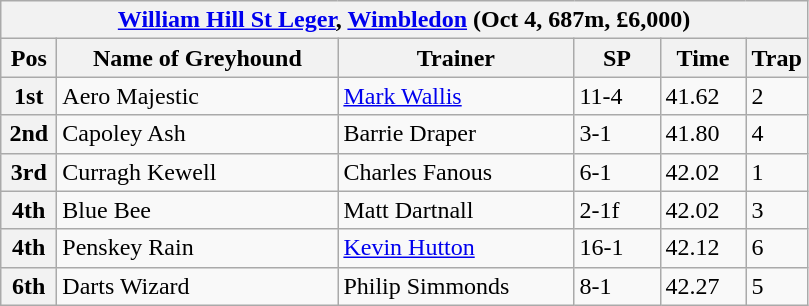<table class="wikitable">
<tr>
<th colspan="6"><a href='#'>William Hill St Leger</a>, <a href='#'>Wimbledon</a> (Oct 4, 687m, £6,000)</th>
</tr>
<tr>
<th width=30>Pos</th>
<th width=180>Name of Greyhound</th>
<th width=150>Trainer</th>
<th width=50>SP</th>
<th width=50>Time</th>
<th width=30>Trap</th>
</tr>
<tr>
<th>1st</th>
<td>Aero Majestic</td>
<td><a href='#'>Mark Wallis</a></td>
<td>11-4</td>
<td>41.62</td>
<td>2</td>
</tr>
<tr>
<th>2nd</th>
<td>Capoley Ash</td>
<td>Barrie Draper</td>
<td>3-1</td>
<td>41.80</td>
<td>4</td>
</tr>
<tr>
<th>3rd</th>
<td>Curragh Kewell</td>
<td>Charles Fanous</td>
<td>6-1</td>
<td>42.02</td>
<td>1</td>
</tr>
<tr>
<th>4th</th>
<td>Blue Bee</td>
<td>Matt Dartnall</td>
<td>2-1f</td>
<td>42.02</td>
<td>3</td>
</tr>
<tr>
<th>4th</th>
<td>Penskey Rain</td>
<td><a href='#'>Kevin Hutton</a></td>
<td>16-1</td>
<td>42.12</td>
<td>6</td>
</tr>
<tr>
<th>6th</th>
<td>Darts Wizard</td>
<td>Philip Simmonds</td>
<td>8-1</td>
<td>42.27</td>
<td>5</td>
</tr>
</table>
